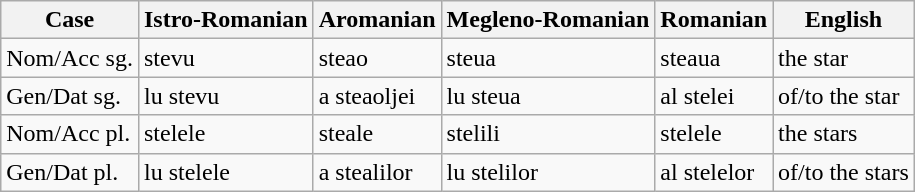<table class="wikitable">
<tr>
<th>Case</th>
<th>Istro-Romanian</th>
<th>Aromanian</th>
<th>Megleno-Romanian</th>
<th>Romanian</th>
<th>English</th>
</tr>
<tr>
<td>Nom/Acc sg.</td>
<td>stevu</td>
<td>steao</td>
<td>steua</td>
<td>steaua</td>
<td>the star</td>
</tr>
<tr>
<td>Gen/Dat sg.</td>
<td>lu stevu</td>
<td>a steaoljei</td>
<td>lu steua</td>
<td>al stelei</td>
<td>of/to the star</td>
</tr>
<tr>
<td>Nom/Acc pl.</td>
<td>stelele</td>
<td>steale</td>
<td>stelili</td>
<td>stelele</td>
<td>the stars</td>
</tr>
<tr>
<td>Gen/Dat pl.</td>
<td>lu stelele</td>
<td>a stealilor</td>
<td>lu stelilor</td>
<td>al stelelor</td>
<td>of/to the stars</td>
</tr>
</table>
